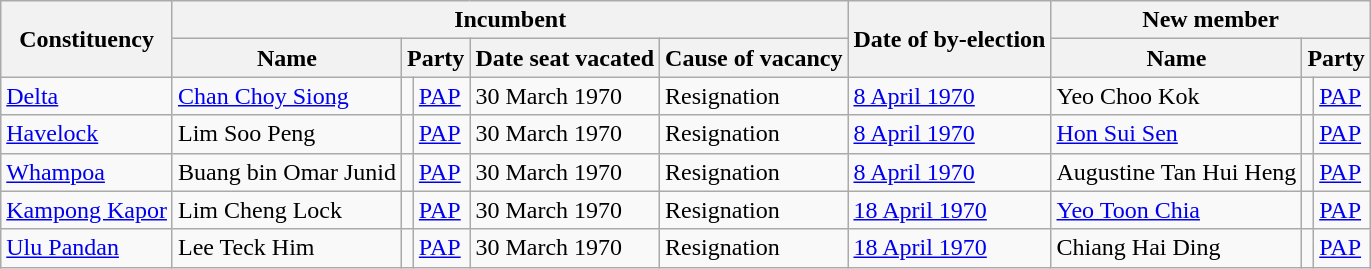<table class="wikitable" border="1">
<tr>
<th rowspan="2">Constituency</th>
<th colspan="5">Incumbent</th>
<th rowspan="2">Date of by-election</th>
<th colspan="3">New member</th>
</tr>
<tr>
<th>Name</th>
<th colspan="2">Party</th>
<th>Date seat vacated</th>
<th>Cause of vacancy</th>
<th>Name</th>
<th colspan="2">Party</th>
</tr>
<tr>
<td><a href='#'>Delta</a></td>
<td><a href='#'>Chan Choy Siong</a></td>
<td></td>
<td><a href='#'>PAP</a></td>
<td>30 March 1970</td>
<td>Resignation</td>
<td><a href='#'>8 April 1970</a></td>
<td>Yeo Choo Kok</td>
<td></td>
<td><a href='#'>PAP</a></td>
</tr>
<tr>
<td><a href='#'>Havelock</a></td>
<td>Lim Soo Peng</td>
<td></td>
<td><a href='#'>PAP</a></td>
<td>30 March 1970</td>
<td>Resignation</td>
<td><a href='#'>8 April 1970</a></td>
<td><a href='#'>Hon Sui Sen</a></td>
<td></td>
<td><a href='#'>PAP</a></td>
</tr>
<tr>
<td><a href='#'>Whampoa</a></td>
<td>Buang bin Omar Junid</td>
<td></td>
<td><a href='#'>PAP</a></td>
<td>30 March 1970</td>
<td>Resignation</td>
<td><a href='#'>8 April 1970</a></td>
<td>Augustine Tan Hui Heng</td>
<td></td>
<td><a href='#'>PAP</a></td>
</tr>
<tr>
<td><a href='#'>Kampong Kapor</a></td>
<td>Lim Cheng Lock</td>
<td></td>
<td><a href='#'>PAP</a></td>
<td>30 March 1970</td>
<td>Resignation</td>
<td><a href='#'>18 April 1970</a></td>
<td><a href='#'>Yeo Toon Chia</a></td>
<td></td>
<td><a href='#'>PAP</a></td>
</tr>
<tr>
<td><a href='#'>Ulu Pandan</a></td>
<td>Lee Teck Him</td>
<td></td>
<td><a href='#'>PAP</a></td>
<td>30 March 1970</td>
<td>Resignation</td>
<td><a href='#'>18 April 1970</a></td>
<td>Chiang Hai Ding</td>
<td></td>
<td><a href='#'>PAP</a></td>
</tr>
</table>
